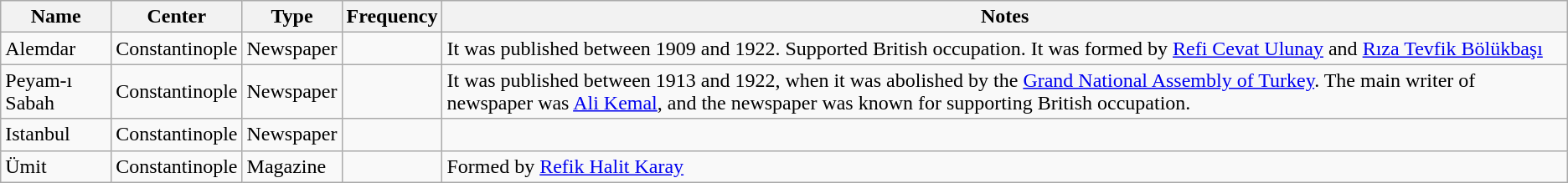<table class="wikitable">
<tr>
<th align="left"><strong>Name</strong></th>
<th align="left"><strong>Center</strong></th>
<th align="left"><strong>Type</strong></th>
<th align="left"><strong>Frequency</strong></th>
<th align="left"><strong>Notes</strong></th>
</tr>
<tr>
<td>Alemdar</td>
<td>Constantinople</td>
<td>Newspaper</td>
<td></td>
<td>It was published between 1909 and 1922. Supported British occupation. It was formed by <a href='#'>Refi Cevat Ulunay</a> and <a href='#'>Rıza Tevfik Bölükbaşı</a></td>
</tr>
<tr>
<td>Peyam-ı Sabah</td>
<td>Constantinople</td>
<td>Newspaper</td>
<td></td>
<td>It was published between 1913 and 1922, when it was abolished by the <a href='#'>Grand National Assembly of Turkey</a>. The main writer of newspaper was <a href='#'>Ali Kemal</a>, and the newspaper was known for supporting British occupation.</td>
</tr>
<tr>
<td>Istanbul</td>
<td>Constantinople</td>
<td>Newspaper</td>
<td></td>
<td></td>
</tr>
<tr>
<td>Ümit</td>
<td>Constantinople</td>
<td>Magazine</td>
<td></td>
<td>Formed by <a href='#'>Refik Halit Karay</a></td>
</tr>
</table>
